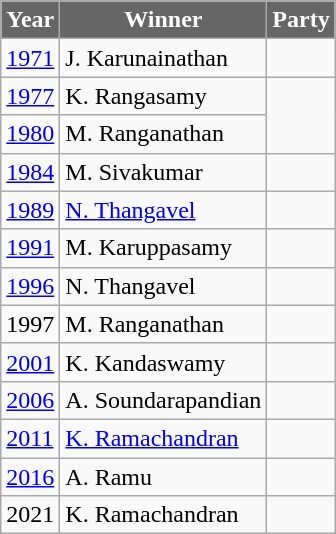<table class="wikitable">
<tr>
<th style="background-color:#666666; color:white">Year</th>
<th style="background-color:#666666; color:white">Winner</th>
<th style="background-color:#666666; color:white" colspan="2">Party</th>
</tr>
<tr>
<td><a href='#'>1971</a></td>
<td>J. Karunainathan</td>
<td></td>
</tr>
<tr>
<td><a href='#'>1977</a></td>
<td>K. Rangasamy</td>
</tr>
<tr>
<td><a href='#'>1980</a></td>
<td>M. Ranganathan</td>
</tr>
<tr>
<td><a href='#'>1984</a></td>
<td>M. Sivakumar</td>
<td></td>
</tr>
<tr>
<td><a href='#'>1989</a></td>
<td><a href='#'>N. Thangavel</a></td>
<td></td>
</tr>
<tr>
<td><a href='#'>1991</a></td>
<td>M. Karuppasamy</td>
<td></td>
</tr>
<tr>
<td><a href='#'>1996</a></td>
<td>N. Thangavel</td>
<td></td>
</tr>
<tr>
<td>1997</td>
<td>M. Ranganathan</td>
</tr>
<tr>
<td><a href='#'>2001</a></td>
<td>K. Kandaswamy</td>
<td></td>
</tr>
<tr>
<td><a href='#'>2006</a></td>
<td>A. Soundarapandian</td>
<td></td>
</tr>
<tr>
<td><a href='#'>2011</a></td>
<td><a href='#'>K. Ramachandran</a></td>
</tr>
<tr>
<td><a href='#'>2016</a></td>
<td>A. Ramu</td>
<td></td>
</tr>
<tr>
<td>2021</td>
<td>K. Ramachandran</td>
<td></td>
</tr>
</table>
